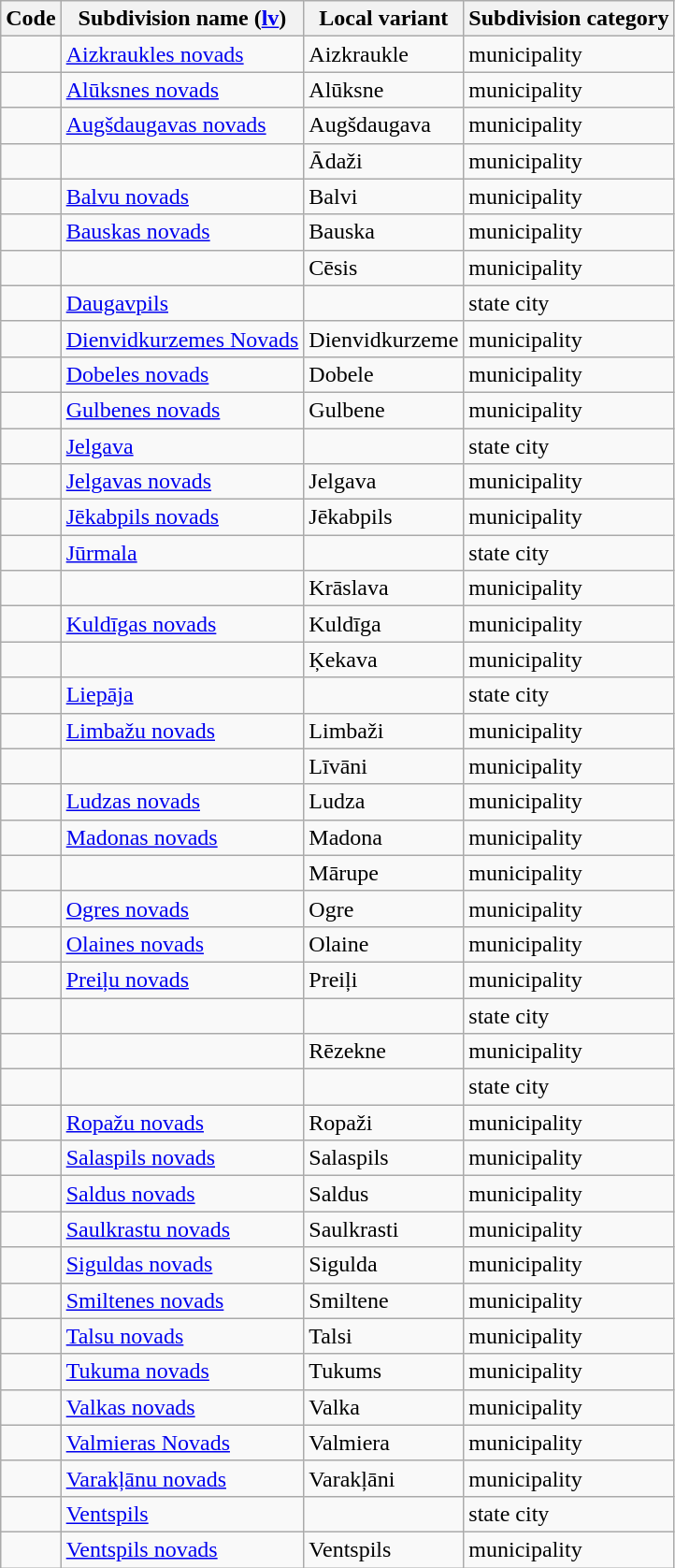<table class="wikitable sortable">
<tr>
<th>Code</th>
<th>Subdivision name (<a href='#'>lv</a>)</th>
<th>Local variant</th>
<th>Subdivision category</th>
</tr>
<tr>
<td></td>
<td><a href='#'>Aizkraukles novads</a></td>
<td>Aizkraukle</td>
<td>municipality</td>
</tr>
<tr>
<td></td>
<td><a href='#'>Alūksnes novads</a></td>
<td>Alūksne</td>
<td>municipality</td>
</tr>
<tr>
<td></td>
<td><a href='#'>Augšdaugavas novads</a></td>
<td>Augšdaugava</td>
<td>municipality</td>
</tr>
<tr>
<td></td>
<td></td>
<td>Ādaži</td>
<td>municipality</td>
</tr>
<tr>
<td></td>
<td><a href='#'>Balvu novads</a></td>
<td>Balvi</td>
<td>municipality</td>
</tr>
<tr>
<td></td>
<td><a href='#'>Bauskas novads</a></td>
<td>Bauska</td>
<td>municipality</td>
</tr>
<tr>
<td></td>
<td></td>
<td>Cēsis</td>
<td>municipality</td>
</tr>
<tr>
<td></td>
<td><a href='#'>Daugavpils</a></td>
<td></td>
<td>state city</td>
</tr>
<tr>
<td></td>
<td><a href='#'>Dienvidkurzemes Novads</a></td>
<td>Dienvidkurzeme</td>
<td>municipality</td>
</tr>
<tr>
<td></td>
<td><a href='#'>Dobeles novads</a></td>
<td>Dobele</td>
<td>municipality</td>
</tr>
<tr>
<td></td>
<td><a href='#'>Gulbenes novads</a></td>
<td>Gulbene</td>
<td>municipality</td>
</tr>
<tr>
<td></td>
<td><a href='#'>Jelgava</a></td>
<td></td>
<td>state city</td>
</tr>
<tr>
<td></td>
<td><a href='#'>Jelgavas novads</a></td>
<td>Jelgava</td>
<td>municipality</td>
</tr>
<tr>
<td></td>
<td><a href='#'>Jēkabpils novads</a></td>
<td>Jēkabpils</td>
<td>municipality</td>
</tr>
<tr>
<td></td>
<td><a href='#'>Jūrmala</a></td>
<td></td>
<td>state city</td>
</tr>
<tr>
<td></td>
<td></td>
<td>Krāslava</td>
<td>municipality</td>
</tr>
<tr>
<td></td>
<td><a href='#'>Kuldīgas novads</a></td>
<td>Kuldīga</td>
<td>municipality</td>
</tr>
<tr>
<td></td>
<td></td>
<td>Ķekava</td>
<td>municipality</td>
</tr>
<tr>
<td></td>
<td><a href='#'>Liepāja</a></td>
<td></td>
<td>state city</td>
</tr>
<tr>
<td></td>
<td><a href='#'>Limbažu novads</a></td>
<td>Limbaži</td>
<td>municipality</td>
</tr>
<tr>
<td></td>
<td></td>
<td>Līvāni</td>
<td>municipality</td>
</tr>
<tr>
<td></td>
<td><a href='#'>Ludzas novads</a></td>
<td>Ludza</td>
<td>municipality</td>
</tr>
<tr>
<td></td>
<td><a href='#'>Madonas novads</a></td>
<td>Madona</td>
<td>municipality</td>
</tr>
<tr>
<td></td>
<td></td>
<td>Mārupe</td>
<td>municipality</td>
</tr>
<tr>
<td></td>
<td><a href='#'>Ogres novads</a></td>
<td>Ogre</td>
<td>municipality</td>
</tr>
<tr>
<td></td>
<td><a href='#'>Olaines novads</a></td>
<td>Olaine</td>
<td>municipality</td>
</tr>
<tr>
<td></td>
<td><a href='#'>Preiļu novads</a></td>
<td>Preiļi</td>
<td>municipality</td>
</tr>
<tr>
<td></td>
<td></td>
<td></td>
<td>state city</td>
</tr>
<tr>
<td></td>
<td></td>
<td>Rēzekne</td>
<td>municipality</td>
</tr>
<tr>
<td></td>
<td></td>
<td></td>
<td>state city</td>
</tr>
<tr>
<td></td>
<td><a href='#'>Ropažu novads</a></td>
<td>Ropaži</td>
<td>municipality</td>
</tr>
<tr>
<td></td>
<td><a href='#'>Salaspils novads</a></td>
<td>Salaspils</td>
<td>municipality</td>
</tr>
<tr>
<td></td>
<td><a href='#'>Saldus novads</a></td>
<td>Saldus</td>
<td>municipality</td>
</tr>
<tr>
<td></td>
<td><a href='#'>Saulkrastu novads</a></td>
<td>Saulkrasti</td>
<td>municipality</td>
</tr>
<tr>
<td></td>
<td><a href='#'>Siguldas novads</a></td>
<td>Sigulda</td>
<td>municipality</td>
</tr>
<tr>
<td></td>
<td><a href='#'>Smiltenes novads</a></td>
<td>Smiltene</td>
<td>municipality</td>
</tr>
<tr>
<td></td>
<td><a href='#'>Talsu novads</a></td>
<td>Talsi</td>
<td>municipality</td>
</tr>
<tr>
<td></td>
<td><a href='#'>Tukuma novads</a></td>
<td>Tukums</td>
<td>municipality</td>
</tr>
<tr>
<td></td>
<td><a href='#'>Valkas novads</a></td>
<td>Valka</td>
<td>municipality</td>
</tr>
<tr>
<td></td>
<td><a href='#'>Valmieras Novads</a></td>
<td>Valmiera</td>
<td>municipality</td>
</tr>
<tr>
<td></td>
<td><a href='#'>Varakļānu novads</a></td>
<td>Varakļāni</td>
<td>municipality</td>
</tr>
<tr>
<td></td>
<td><a href='#'>Ventspils</a></td>
<td></td>
<td>state city</td>
</tr>
<tr>
<td></td>
<td><a href='#'>Ventspils novads</a></td>
<td>Ventspils</td>
<td>municipality</td>
</tr>
</table>
